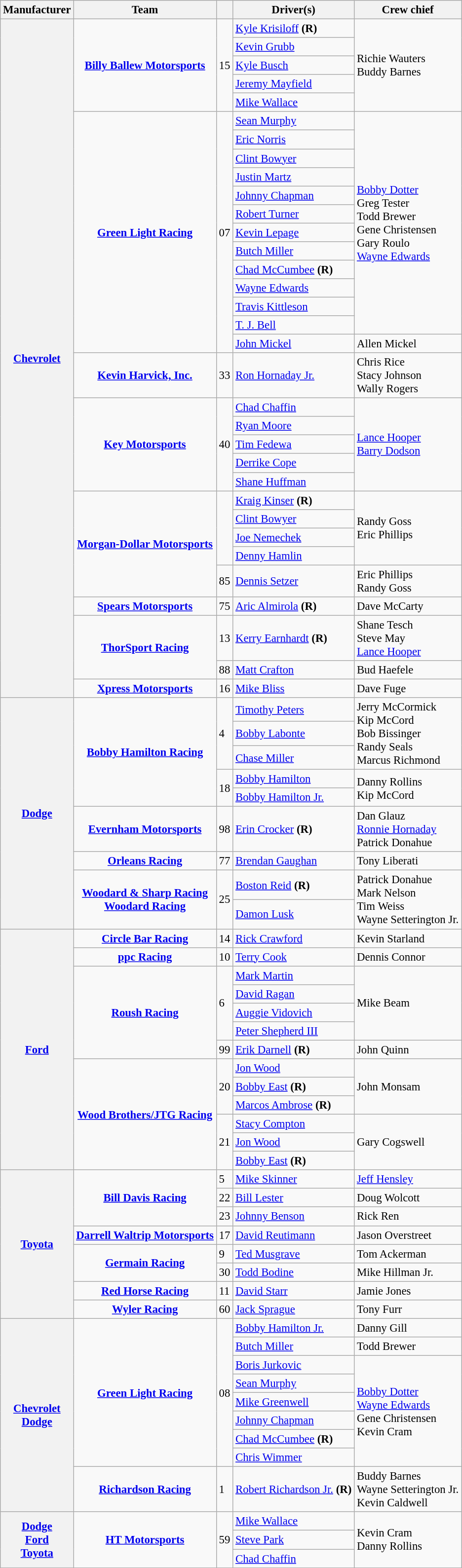<table class="wikitable" style="font-size: 95%;">
<tr>
<th>Manufacturer</th>
<th>Team</th>
<th></th>
<th>Driver(s)</th>
<th>Crew chief</th>
</tr>
<tr>
<th rowspan=33><a href='#'>Chevrolet</a></th>
<td rowspan=5 style="text-align:center;"><strong><a href='#'>Billy Ballew Motorsports</a></strong></td>
<td rowspan=5>15</td>
<td><a href='#'>Kyle Krisiloff</a> <small></small> <strong>(R)</strong></td>
<td rowspan=5>Richie Wauters <small></small> <br> Buddy Barnes <small></small></td>
</tr>
<tr>
<td><a href='#'>Kevin Grubb</a> <small></small></td>
</tr>
<tr>
<td><a href='#'>Kyle Busch</a> <small></small></td>
</tr>
<tr>
<td><a href='#'>Jeremy Mayfield</a> <small></small></td>
</tr>
<tr>
<td><a href='#'>Mike Wallace</a> <small></small></td>
</tr>
<tr>
<td rowspan=13 style="text-align:center;"><strong><a href='#'>Green Light Racing</a></strong></td>
<td rowspan=13>07</td>
<td><a href='#'>Sean Murphy</a> <small></small></td>
<td rowspan=12><a href='#'>Bobby Dotter</a> <small></small> <br> Greg Tester <small></small> <br> Todd Brewer <small></small> <br> Gene Christensen <small></small> <br> Gary Roulo <small></small> <br> <a href='#'>Wayne Edwards</a> <small></small></td>
</tr>
<tr>
<td><a href='#'>Eric Norris</a> <small></small></td>
</tr>
<tr>
<td><a href='#'>Clint Bowyer</a> <small></small></td>
</tr>
<tr>
<td><a href='#'>Justin Martz</a> <small></small></td>
</tr>
<tr>
<td><a href='#'>Johnny Chapman</a> <small></small></td>
</tr>
<tr>
<td><a href='#'>Robert Turner</a> <small></small></td>
</tr>
<tr>
<td><a href='#'>Kevin Lepage</a> <small></small></td>
</tr>
<tr>
<td><a href='#'>Butch Miller</a> <small></small></td>
</tr>
<tr>
<td><a href='#'>Chad McCumbee</a> <small></small> <strong>(R)</strong></td>
</tr>
<tr>
<td><a href='#'>Wayne Edwards</a> <small></small></td>
</tr>
<tr>
<td><a href='#'>Travis Kittleson</a> <small></small></td>
</tr>
<tr>
<td><a href='#'>T. J. Bell</a> <small></small></td>
</tr>
<tr>
<td><a href='#'>John Mickel</a> <small></small></td>
<td>Allen Mickel</td>
</tr>
<tr>
<td style="text-align:center;"><strong><a href='#'>Kevin Harvick, Inc.</a></strong></td>
<td>33</td>
<td><a href='#'>Ron Hornaday Jr.</a></td>
<td>Chris Rice <br> Stacy Johnson <br> Wally Rogers</td>
</tr>
<tr>
<td rowspan=5 style="text-align:center;"><strong><a href='#'>Key Motorsports</a></strong></td>
<td rowspan=5>40</td>
<td><a href='#'>Chad Chaffin</a> <small></small></td>
<td rowspan=5><a href='#'>Lance Hooper</a> <small></small> <br> <a href='#'>Barry Dodson</a> <small></small></td>
</tr>
<tr>
<td><a href='#'>Ryan Moore</a> <small></small></td>
</tr>
<tr>
<td><a href='#'>Tim Fedewa</a> <small></small></td>
</tr>
<tr>
<td><a href='#'>Derrike Cope</a> <small></small></td>
</tr>
<tr>
<td><a href='#'>Shane Huffman</a> <small></small></td>
</tr>
<tr>
<td rowspan=5 style="text-align:center;"><strong><a href='#'>Morgan-Dollar Motorsports</a></strong></td>
<td rowspan=4> </td>
<td><a href='#'>Kraig Kinser</a> <strong>(R)</strong> <small></small></td>
<td rowspan=4>Randy Goss <small></small> <br> Eric Phillips <small></small></td>
</tr>
<tr>
<td><a href='#'>Clint Bowyer</a> <small></small></td>
</tr>
<tr>
<td><a href='#'>Joe Nemechek</a> <small></small></td>
</tr>
<tr>
<td><a href='#'>Denny Hamlin</a> <small></small></td>
</tr>
<tr>
<td>85</td>
<td><a href='#'>Dennis Setzer</a></td>
<td>Eric Phillips <small></small> <br> Randy Goss <small></small></td>
</tr>
<tr>
<td style="text-align:center;"><strong><a href='#'>Spears Motorsports</a></strong></td>
<td>75</td>
<td><a href='#'>Aric Almirola</a> <strong>(R)</strong></td>
<td>Dave McCarty</td>
</tr>
<tr>
<td rowspan=2 style="text-align:center;"><strong><a href='#'>ThorSport Racing</a></strong></td>
<td>13</td>
<td><a href='#'>Kerry Earnhardt</a> <strong>(R)</strong></td>
<td>Shane Tesch <small></small> <br> Steve May <small></small> <br> <a href='#'>Lance Hooper</a> <small></small></td>
</tr>
<tr>
<td>88</td>
<td><a href='#'>Matt Crafton</a></td>
<td>Bud Haefele</td>
</tr>
<tr>
<td style="text-align:center;"><strong><a href='#'>Xpress Motorsports</a></strong></td>
<td>16</td>
<td><a href='#'>Mike Bliss</a></td>
<td>Dave Fuge</td>
</tr>
<tr>
<th rowspan=9><a href='#'>Dodge</a></th>
<td rowspan=5 style="text-align:center;"><strong><a href='#'>Bobby Hamilton Racing</a></strong></td>
<td rowspan=3>4</td>
<td><a href='#'>Timothy Peters</a> <small></small></td>
<td rowspan=3>Jerry McCormick <small></small> <br> Kip McCord <small></small> <br> Bob Bissinger <small></small> <br> Randy Seals <small></small> <br> Marcus Richmond <small></small></td>
</tr>
<tr>
<td><a href='#'>Bobby Labonte</a> <small></small></td>
</tr>
<tr>
<td><a href='#'>Chase Miller</a> <small></small></td>
</tr>
<tr>
<td rowspan=2>18</td>
<td><a href='#'>Bobby Hamilton</a> <small></small></td>
<td rowspan=2>Danny Rollins <small></small> <br> Kip McCord <small></small></td>
</tr>
<tr>
<td><a href='#'>Bobby Hamilton Jr.</a> <small></small></td>
</tr>
<tr>
<td style="text-align:center;"><strong><a href='#'>Evernham Motorsports</a></strong></td>
<td>98</td>
<td><a href='#'>Erin Crocker</a> <strong>(R)</strong></td>
<td>Dan Glauz <small></small> <br> <a href='#'>Ronnie Hornaday</a> <small></small> <br> Patrick Donahue <small></small></td>
</tr>
<tr>
<td style="text-align:center;"><strong><a href='#'>Orleans Racing</a></strong></td>
<td>77</td>
<td><a href='#'>Brendan Gaughan</a></td>
<td>Tony Liberati</td>
</tr>
<tr>
<td rowspan=2 style="text-align:center;"><strong><a href='#'>Woodard & Sharp Racing</a></strong> <small></small> <br> <strong><a href='#'>Woodard Racing</a></strong> <small></small></td>
<td rowspan=2>25</td>
<td><a href='#'>Boston Reid</a> <small></small> <strong>(R)</strong></td>
<td rowspan=2>Patrick Donahue <small></small> <br> Mark Nelson <small></small> <br> Tim Weiss <small></small> <br> Wayne Setterington Jr. <small></small></td>
</tr>
<tr>
<td><a href='#'>Damon Lusk</a> <small></small></td>
</tr>
<tr>
<th rowspan=13><a href='#'>Ford</a></th>
<td style="text-align:center;"><strong><a href='#'>Circle Bar Racing</a></strong></td>
<td>14</td>
<td><a href='#'>Rick Crawford</a></td>
<td>Kevin Starland</td>
</tr>
<tr>
<td style="text-align:center;"><strong><a href='#'>ppc Racing</a></strong></td>
<td>10</td>
<td><a href='#'>Terry Cook</a></td>
<td>Dennis Connor</td>
</tr>
<tr>
<td rowspan=5 style="text-align:center;"><strong><a href='#'>Roush Racing</a></strong></td>
<td rowspan=4>6</td>
<td><a href='#'>Mark Martin</a> <small></small></td>
<td rowspan=4>Mike Beam</td>
</tr>
<tr>
<td><a href='#'>David Ragan</a> <small></small></td>
</tr>
<tr>
<td><a href='#'>Auggie Vidovich</a> <small></small></td>
</tr>
<tr>
<td><a href='#'>Peter Shepherd III</a> <small></small></td>
</tr>
<tr>
<td>99</td>
<td><a href='#'>Erik Darnell</a> <strong>(R)</strong></td>
<td>John Quinn</td>
</tr>
<tr>
<td rowspan=6 style="text-align:center;"><strong><a href='#'>Wood Brothers/JTG Racing</a></strong></td>
<td rowspan=3>20</td>
<td><a href='#'>Jon Wood</a> <small></small></td>
<td rowspan=3>John Monsam</td>
</tr>
<tr>
<td><a href='#'>Bobby East</a> <small></small> <strong>(R)</strong></td>
</tr>
<tr>
<td><a href='#'>Marcos Ambrose</a> <small></small> <strong>(R)</strong></td>
</tr>
<tr>
<td rowspan=3>21</td>
<td><a href='#'>Stacy Compton</a> <small></small></td>
<td rowspan=3>Gary Cogswell</td>
</tr>
<tr>
<td><a href='#'>Jon Wood</a> <small></small></td>
</tr>
<tr>
<td><a href='#'>Bobby East</a> <small></small> <strong>(R)</strong></td>
</tr>
<tr>
<th rowspan=8><a href='#'>Toyota</a></th>
<td rowspan=3 style="text-align:center;"><strong><a href='#'>Bill Davis Racing</a></strong></td>
<td>5</td>
<td><a href='#'>Mike Skinner</a></td>
<td><a href='#'>Jeff Hensley</a></td>
</tr>
<tr>
<td>22</td>
<td><a href='#'>Bill Lester</a></td>
<td>Doug Wolcott</td>
</tr>
<tr>
<td>23</td>
<td><a href='#'>Johnny Benson</a></td>
<td>Rick Ren</td>
</tr>
<tr>
<td style="text-align:center;"><strong><a href='#'>Darrell Waltrip Motorsports</a></strong></td>
<td>17</td>
<td><a href='#'>David Reutimann</a></td>
<td>Jason Overstreet</td>
</tr>
<tr>
<td rowspan=2 style="text-align:center;"><strong><a href='#'>Germain Racing</a></strong></td>
<td>9</td>
<td><a href='#'>Ted Musgrave</a></td>
<td>Tom Ackerman</td>
</tr>
<tr>
<td>30</td>
<td><a href='#'>Todd Bodine</a></td>
<td>Mike Hillman Jr.</td>
</tr>
<tr>
<td style="text-align:center;"><strong><a href='#'>Red Horse Racing</a></strong></td>
<td>11</td>
<td><a href='#'>David Starr</a></td>
<td>Jamie Jones</td>
</tr>
<tr>
<td style="text-align:center;"><strong><a href='#'>Wyler Racing</a></strong></td>
<td>60</td>
<td><a href='#'>Jack Sprague</a></td>
<td>Tony Furr</td>
</tr>
<tr>
<th rowspan=9><a href='#'>Chevrolet</a> <br> <a href='#'>Dodge</a></th>
<td rowspan=8 style="text-align:center;"><strong><a href='#'>Green Light Racing</a></strong></td>
<td rowspan=8>08</td>
<td><a href='#'>Bobby Hamilton Jr.</a> <small></small> </td>
<td>Danny Gill</td>
</tr>
<tr>
<td><a href='#'>Butch Miller</a> <small></small></td>
<td>Todd Brewer</td>
</tr>
<tr>
<td><a href='#'>Boris Jurkovic</a> <small></small></td>
<td rowspan=6><a href='#'>Bobby Dotter</a> <small></small> <br> <a href='#'>Wayne Edwards</a> <small></small> <br> Gene Christensen <small></small> <br> Kevin Cram <small></small></td>
</tr>
<tr>
<td><a href='#'>Sean Murphy</a> <small></small></td>
</tr>
<tr>
<td><a href='#'>Mike Greenwell</a> <small></small></td>
</tr>
<tr>
<td><a href='#'>Johnny Chapman</a> <small></small></td>
</tr>
<tr>
<td><a href='#'>Chad McCumbee</a> <small></small> <strong>(R)</strong></td>
</tr>
<tr>
<td><a href='#'>Chris Wimmer</a> <small></small></td>
</tr>
<tr>
<td style="text-align:center;"><strong><a href='#'>Richardson Racing</a></strong></td>
<td>1</td>
<td><a href='#'>Robert Richardson Jr.</a> <strong>(R)</strong></td>
<td>Buddy Barnes <small></small> <br> Wayne Setterington Jr. <small></small> <br> Kevin Caldwell <small></small></td>
</tr>
<tr>
<th rowspan=3><a href='#'>Dodge</a> <br> <a href='#'>Ford</a> <br> <a href='#'>Toyota</a></th>
<td rowspan=3 style="text-align:center;"><strong><a href='#'>HT Motorsports</a></strong></td>
<td rowspan=3>59</td>
<td><a href='#'>Mike Wallace</a> <small></small></td>
<td rowspan=3>Kevin Cram <small></small> <br> Danny Rollins <small></small></td>
</tr>
<tr>
<td><a href='#'>Steve Park</a> <small></small></td>
</tr>
<tr>
<td><a href='#'>Chad Chaffin</a> <small></small></td>
</tr>
</table>
